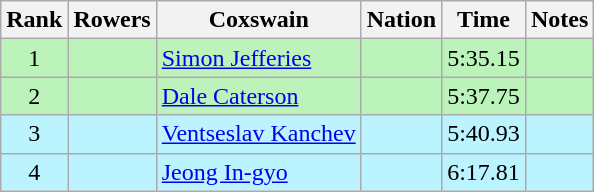<table class="wikitable sortable" style="text-align:center">
<tr>
<th>Rank</th>
<th>Rowers</th>
<th>Coxswain</th>
<th>Nation</th>
<th>Time</th>
<th>Notes</th>
</tr>
<tr bgcolor=bbf3bb>
<td>1</td>
<td align=left data-sort-value="Beaumont, Peter"></td>
<td align=left data-sort-value="Jefferies, Simon"><a href='#'>Simon Jefferies</a></td>
<td align=left></td>
<td>5:35.15</td>
<td></td>
</tr>
<tr bgcolor=bbf3bb>
<td>2</td>
<td align=left data-sort-value="Cooper, Andrew"></td>
<td align=left data-sort-value="Caterson, Dale"><a href='#'>Dale Caterson</a></td>
<td align=left></td>
<td>5:37.75</td>
<td></td>
</tr>
<tr bgcolor=bbf3ff>
<td>3</td>
<td align=left data-sort-value="Baldacci, Antonio"></td>
<td align=left data-sort-value="Kanchev, Ventseslav"><a href='#'>Ventseslav Kanchev</a></td>
<td align=left></td>
<td>5:40.93</td>
<td></td>
</tr>
<tr bgcolor=bbf3ff>
<td>4</td>
<td align=left></td>
<td align=left><a href='#'>Jeong In-gyo</a></td>
<td align=left></td>
<td>6:17.81</td>
<td></td>
</tr>
</table>
